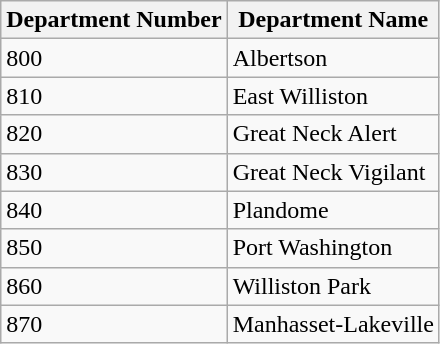<table class="wikitable mw-collapsible">
<tr valign="bottom">
<th>Department Number</th>
<th>Department Name</th>
</tr>
<tr>
<td>800</td>
<td>Albertson</td>
</tr>
<tr>
<td>810</td>
<td>East Williston</td>
</tr>
<tr>
<td>820</td>
<td>Great Neck Alert</td>
</tr>
<tr>
<td>830</td>
<td>Great Neck Vigilant</td>
</tr>
<tr>
<td>840</td>
<td>Plandome</td>
</tr>
<tr>
<td>850</td>
<td>Port Washington</td>
</tr>
<tr>
<td>860</td>
<td>Williston Park</td>
</tr>
<tr>
<td>870</td>
<td>Manhasset-Lakeville</td>
</tr>
</table>
